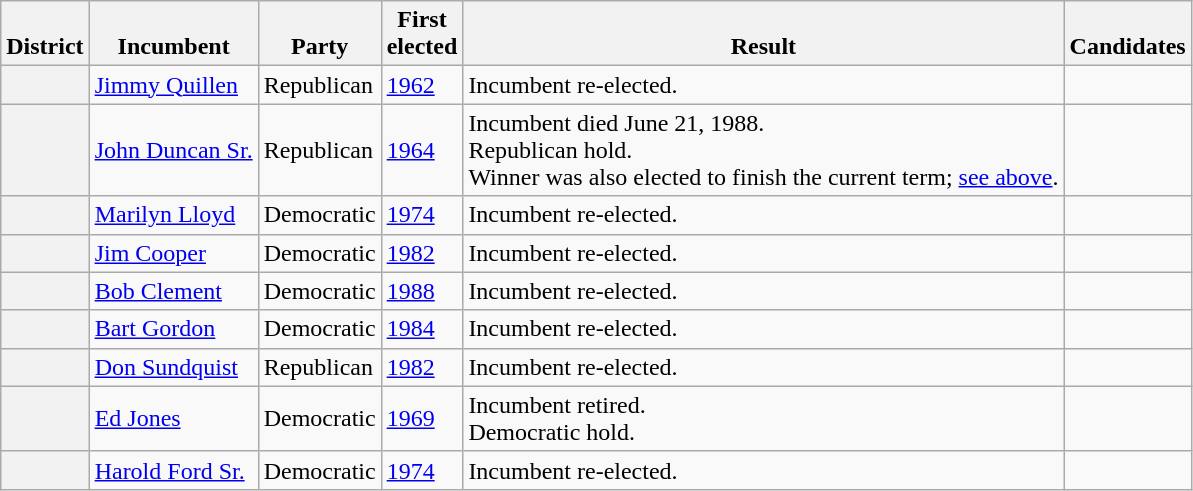<table class=wikitable>
<tr valign=bottom>
<th>District</th>
<th>Incumbent</th>
<th>Party</th>
<th>First<br>elected</th>
<th>Result</th>
<th>Candidates</th>
</tr>
<tr>
<th></th>
<td><a href='#'>Jimmy Quillen</a></td>
<td>Republican</td>
<td><a href='#'>1962</a></td>
<td>Incumbent re-elected.</td>
<td nowrap></td>
</tr>
<tr>
<th></th>
<td><a href='#'>John Duncan Sr.</a></td>
<td>Republican</td>
<td><a href='#'>1964</a></td>
<td>Incumbent died June 21, 1988.<br>Republican hold.<br>Winner was also elected to finish the current term; <a href='#'>see above</a>.</td>
<td nowrap></td>
</tr>
<tr>
<th></th>
<td><a href='#'>Marilyn Lloyd</a></td>
<td>Democratic</td>
<td><a href='#'>1974</a></td>
<td>Incumbent re-elected.</td>
<td nowrap></td>
</tr>
<tr>
<th></th>
<td><a href='#'>Jim Cooper</a></td>
<td>Democratic</td>
<td><a href='#'>1982</a></td>
<td>Incumbent re-elected.</td>
<td nowrap></td>
</tr>
<tr>
<th></th>
<td><a href='#'>Bob Clement</a></td>
<td>Democratic</td>
<td><a href='#'>1988</a></td>
<td>Incumbent re-elected.</td>
<td nowrap></td>
</tr>
<tr>
<th></th>
<td><a href='#'>Bart Gordon</a></td>
<td>Democratic</td>
<td><a href='#'>1984</a></td>
<td>Incumbent re-elected.</td>
<td nowrap></td>
</tr>
<tr>
<th></th>
<td><a href='#'>Don Sundquist</a></td>
<td>Republican</td>
<td><a href='#'>1982</a></td>
<td>Incumbent re-elected.</td>
<td nowrap></td>
</tr>
<tr>
<th></th>
<td><a href='#'>Ed Jones</a></td>
<td>Democratic</td>
<td><a href='#'>1969</a></td>
<td>Incumbent retired.<br>Democratic hold.</td>
<td nowrap></td>
</tr>
<tr>
<th></th>
<td><a href='#'>Harold Ford Sr.</a></td>
<td>Democratic</td>
<td><a href='#'>1974</a></td>
<td>Incumbent re-elected.</td>
<td nowrap></td>
</tr>
</table>
